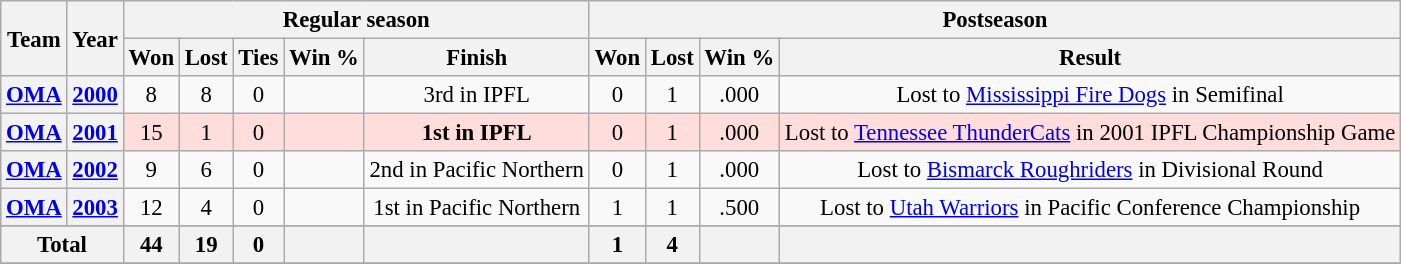<table class="wikitable" style="font-size: 95%; text-align:center;">
<tr>
<th rowspan="2">Team</th>
<th rowspan="2">Year</th>
<th colspan="5">Regular season</th>
<th colspan="4">Postseason</th>
</tr>
<tr>
<th>Won</th>
<th>Lost</th>
<th>Ties</th>
<th>Win %</th>
<th>Finish</th>
<th>Won</th>
<th>Lost</th>
<th>Win %</th>
<th>Result</th>
</tr>
<tr>
<th><a href='#'>OMA</a></th>
<th><a href='#'>2000</a></th>
<td>8</td>
<td>8</td>
<td>0</td>
<td></td>
<td>3rd in IPFL</td>
<td>0</td>
<td>1</td>
<td>.000</td>
<td>Lost to <a href='#'>Mississippi Fire Dogs</a> in Semifinal</td>
</tr>
<tr ! style="background:#fdd;">
<th><a href='#'>OMA</a></th>
<th><a href='#'>2001</a></th>
<td>15</td>
<td>1</td>
<td>0</td>
<td></td>
<td><strong>1st in IPFL</strong></td>
<td>0</td>
<td>1</td>
<td>.000</td>
<td>Lost to <a href='#'>Tennessee ThunderCats</a> in 2001 IPFL Championship Game</td>
</tr>
<tr>
<th><a href='#'>OMA</a></th>
<th><a href='#'>2002</a></th>
<td>9</td>
<td>6</td>
<td>0</td>
<td></td>
<td>2nd in Pacific Northern</td>
<td>0</td>
<td>1</td>
<td>.000</td>
<td>Lost to <a href='#'>Bismarck Roughriders</a> in Divisional Round</td>
</tr>
<tr>
<th><a href='#'>OMA</a></th>
<th><a href='#'>2003</a></th>
<td>12</td>
<td>4</td>
<td>0</td>
<td></td>
<td>1st in Pacific Northern</td>
<td>1</td>
<td>1</td>
<td>.500</td>
<td>Lost to <a href='#'>Utah Warriors</a> in Pacific Conference Championship</td>
</tr>
<tr>
</tr>
<tr>
<th colspan="2">Total</th>
<th>44</th>
<th>19</th>
<th>0</th>
<th></th>
<th></th>
<th>1</th>
<th>4</th>
<th></th>
<th></th>
</tr>
<tr>
</tr>
</table>
